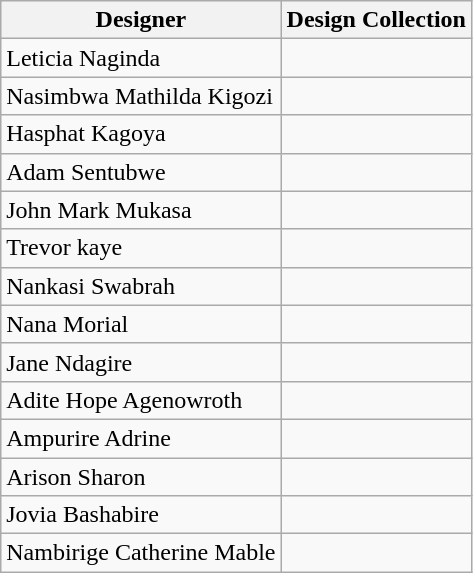<table class="wikitable">
<tr>
<th>Designer</th>
<th>Design Collection</th>
</tr>
<tr>
<td>Leticia Naginda</td>
<td></td>
</tr>
<tr>
<td>Nasimbwa Mathilda Kigozi</td>
<td></td>
</tr>
<tr>
<td>Hasphat Kagoya</td>
<td></td>
</tr>
<tr>
<td>Adam Sentubwe</td>
<td></td>
</tr>
<tr>
<td>John Mark Mukasa</td>
<td></td>
</tr>
<tr>
<td>Trevor kaye</td>
<td></td>
</tr>
<tr>
<td>Nankasi Swabrah</td>
<td></td>
</tr>
<tr>
<td>Nana Morial</td>
<td></td>
</tr>
<tr>
<td>Jane Ndagire</td>
<td></td>
</tr>
<tr>
<td>Adite Hope Agenowroth</td>
<td></td>
</tr>
<tr>
<td>Ampurire Adrine</td>
<td></td>
</tr>
<tr>
<td>Arison Sharon</td>
<td></td>
</tr>
<tr>
<td>Jovia Bashabire</td>
<td></td>
</tr>
<tr>
<td>Nambirige Catherine Mable</td>
<td></td>
</tr>
</table>
